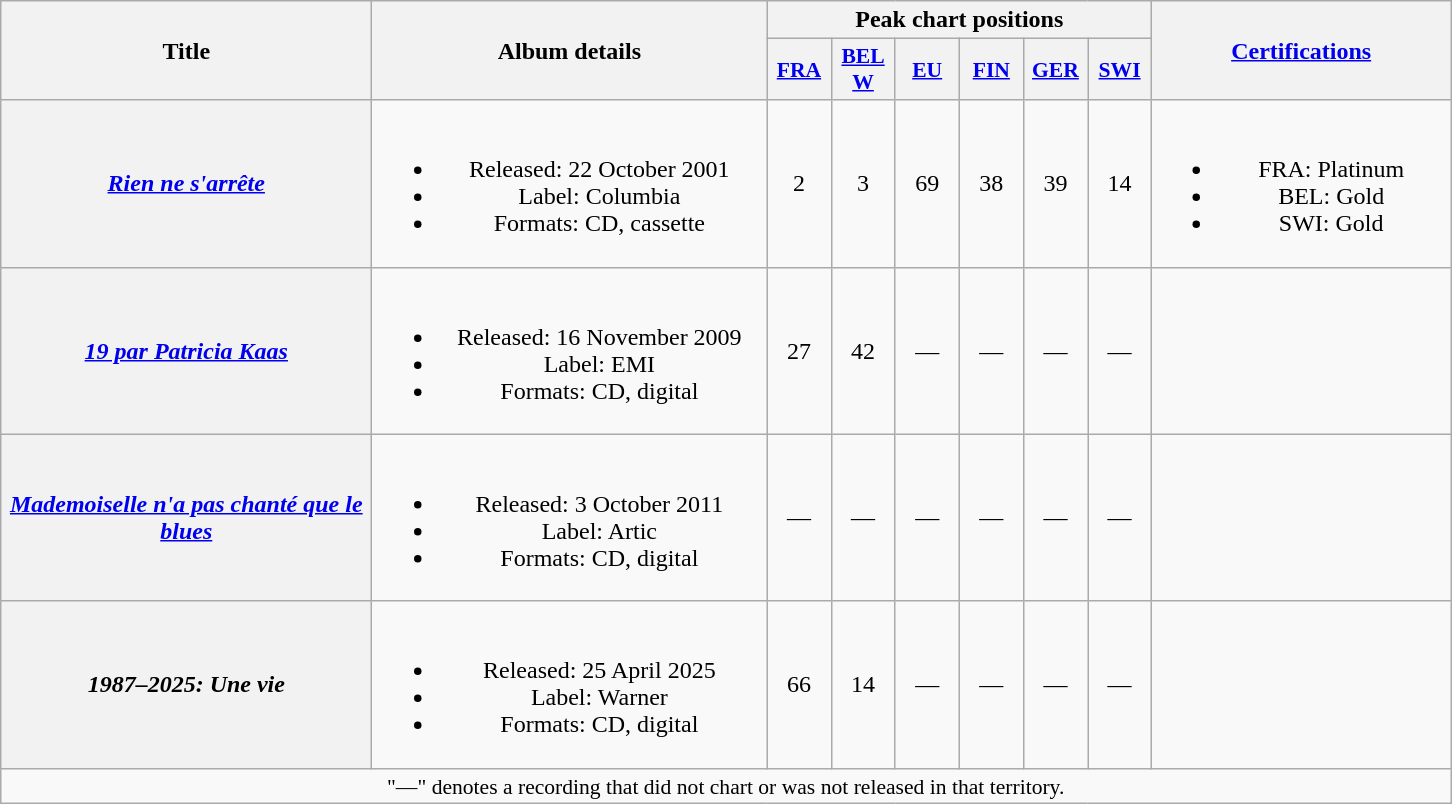<table class="wikitable plainrowheaders" style="text-align:center;">
<tr>
<th scope="col" rowspan="2" style="width:15em;">Title</th>
<th scope="col" rowspan="2" style="width:16em;">Album details</th>
<th scope="col" colspan="6">Peak chart positions</th>
<th scope="col" rowspan="2" style="width:12em;"><a href='#'>Certifications</a></th>
</tr>
<tr>
<th scope="col" style="width:2.5em;font-size:90%;"><a href='#'>FRA</a><br></th>
<th scope="col" style="width:2.5em;font-size:90%;"><a href='#'>BEL W</a></th>
<th scope="col" style="width:2.5em;font-size:90%;"><a href='#'>EU</a><br></th>
<th scope="col" style="width:2.5em;font-size:90%;"><a href='#'>FIN</a><br></th>
<th scope="col" style="width:2.5em;font-size:90%;"><a href='#'>GER</a><br></th>
<th scope="col" style="width:2.5em;font-size:90%;"><a href='#'>SWI</a><br></th>
</tr>
<tr>
<th scope="row"><em><a href='#'>Rien ne s'arrête</a></em></th>
<td><br><ul><li>Released: 22 October 2001</li><li>Label: Columbia</li><li>Formats: CD, cassette</li></ul></td>
<td>2</td>
<td>3</td>
<td>69</td>
<td>38</td>
<td>39</td>
<td>14</td>
<td><br><ul><li>FRA: Platinum</li><li>BEL: Gold</li><li>SWI: Gold</li></ul></td>
</tr>
<tr>
<th scope="row"><em><a href='#'>19 par Patricia Kaas</a></em></th>
<td><br><ul><li>Released: 16 November 2009</li><li>Label: EMI</li><li>Formats: CD, digital</li></ul></td>
<td>27</td>
<td>42</td>
<td>—</td>
<td>—</td>
<td>—</td>
<td>—</td>
<td></td>
</tr>
<tr>
<th scope="row"><em><a href='#'>Mademoiselle n'a pas chanté que le blues</a></em></th>
<td><br><ul><li>Released: 3 October 2011</li><li>Label: Artic</li><li>Formats: CD, digital</li></ul></td>
<td>—</td>
<td>—</td>
<td>—</td>
<td>—</td>
<td>—</td>
<td>—</td>
<td></td>
</tr>
<tr>
<th scope="row"><em>1987–2025: Une vie</em></th>
<td><br><ul><li>Released: 25 April 2025</li><li>Label: Warner</li><li>Formats: CD, digital</li></ul></td>
<td>66</td>
<td>14</td>
<td>—</td>
<td>—</td>
<td>—</td>
<td>—</td>
<td></td>
</tr>
<tr>
<td colspan="15" style="font-size:90%">"—" denotes a recording that did not chart or was not released in that territory.</td>
</tr>
</table>
